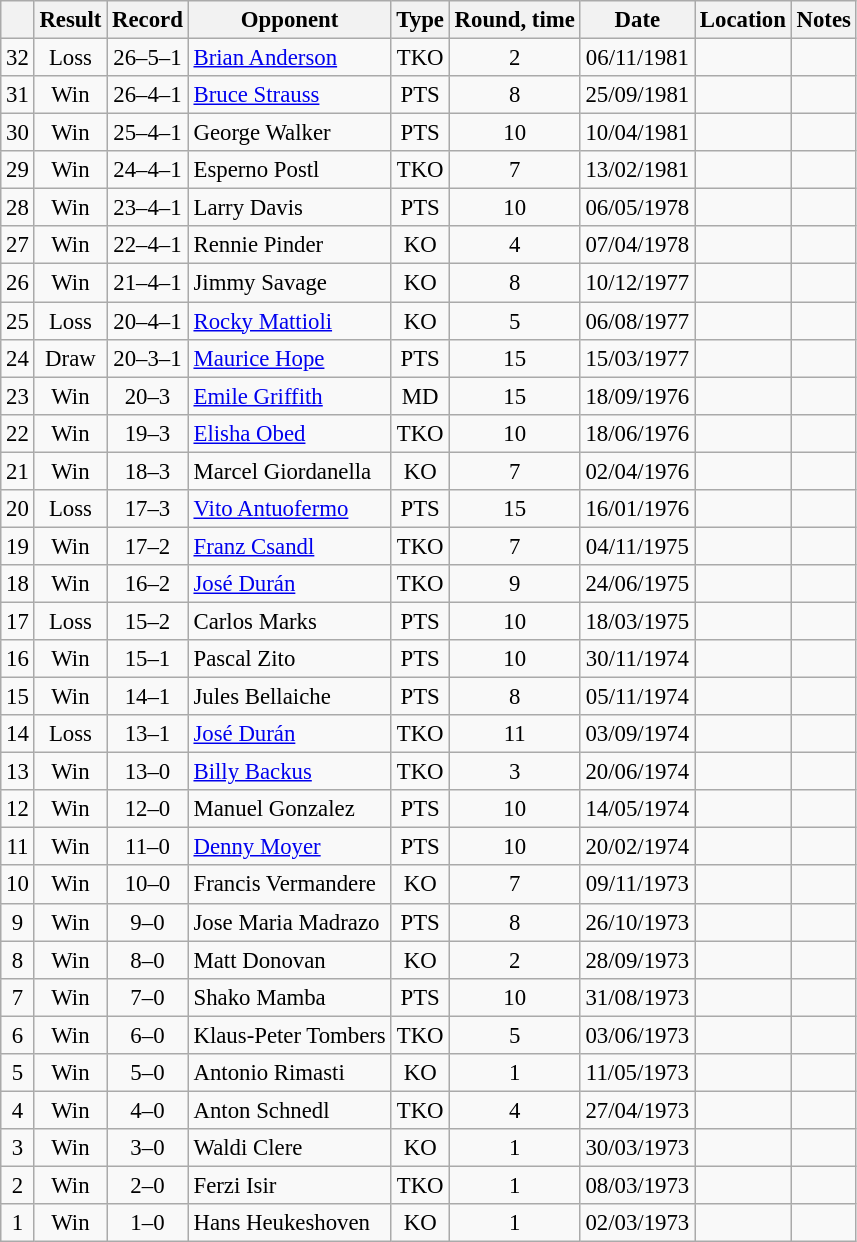<table class="wikitable" style="text-align:center; font-size:95%">
<tr>
<th></th>
<th>Result</th>
<th>Record</th>
<th>Opponent</th>
<th>Type</th>
<th>Round, time</th>
<th>Date</th>
<th>Location</th>
<th>Notes</th>
</tr>
<tr>
<td>32</td>
<td>Loss</td>
<td>26–5–1</td>
<td align=left> <a href='#'>Brian Anderson</a></td>
<td>TKO</td>
<td>2</td>
<td>06/11/1981</td>
<td align=left> </td>
<td align=left></td>
</tr>
<tr>
<td>31</td>
<td>Win</td>
<td>26–4–1</td>
<td align=left> <a href='#'>Bruce Strauss</a></td>
<td>PTS</td>
<td>8</td>
<td>25/09/1981</td>
<td align=left> </td>
<td align=left></td>
</tr>
<tr>
<td>30</td>
<td>Win</td>
<td>25–4–1</td>
<td align=left> George Walker</td>
<td>PTS</td>
<td>10</td>
<td>10/04/1981</td>
<td align=left> </td>
<td align=left></td>
</tr>
<tr>
<td>29</td>
<td>Win</td>
<td>24–4–1</td>
<td align=left> Esperno Postl</td>
<td>TKO</td>
<td>7</td>
<td>13/02/1981</td>
<td align=left> </td>
<td align=left></td>
</tr>
<tr>
<td>28</td>
<td>Win</td>
<td>23–4–1</td>
<td align=left> Larry Davis</td>
<td>PTS</td>
<td>10</td>
<td>06/05/1978</td>
<td align=left> </td>
<td align=left></td>
</tr>
<tr>
<td>27</td>
<td>Win</td>
<td>22–4–1</td>
<td align=left> Rennie Pinder</td>
<td>KO</td>
<td>4</td>
<td>07/04/1978</td>
<td align=left> </td>
<td align=left></td>
</tr>
<tr>
<td>26</td>
<td>Win</td>
<td>21–4–1</td>
<td align=left> Jimmy Savage</td>
<td>KO</td>
<td>8</td>
<td>10/12/1977</td>
<td align=left> </td>
<td align=left></td>
</tr>
<tr>
<td>25</td>
<td>Loss</td>
<td>20–4–1</td>
<td align=left> <a href='#'>Rocky Mattioli</a></td>
<td>KO</td>
<td>5</td>
<td>06/08/1977</td>
<td align=left> </td>
<td align=left></td>
</tr>
<tr>
<td>24</td>
<td>Draw</td>
<td>20–3–1</td>
<td align=left> <a href='#'>Maurice Hope</a></td>
<td>PTS</td>
<td>15</td>
<td>15/03/1977</td>
<td align=left> </td>
<td align=left></td>
</tr>
<tr>
<td>23</td>
<td>Win</td>
<td>20–3</td>
<td align=left> <a href='#'>Emile Griffith</a></td>
<td>MD</td>
<td>15</td>
<td>18/09/1976</td>
<td align=left> </td>
<td align=left></td>
</tr>
<tr>
<td>22</td>
<td>Win</td>
<td>19–3</td>
<td align=left> <a href='#'>Elisha Obed</a></td>
<td>TKO</td>
<td>10</td>
<td>18/06/1976</td>
<td align=left> </td>
<td align=left></td>
</tr>
<tr>
<td>21</td>
<td>Win</td>
<td>18–3</td>
<td align=left> Marcel Giordanella</td>
<td>KO</td>
<td>7</td>
<td>02/04/1976</td>
<td align=left> </td>
<td align=left></td>
</tr>
<tr>
<td>20</td>
<td>Loss</td>
<td>17–3</td>
<td align=left> <a href='#'>Vito Antuofermo</a></td>
<td>PTS</td>
<td>15</td>
<td>16/01/1976</td>
<td align=left> </td>
<td align=left></td>
</tr>
<tr>
<td>19</td>
<td>Win</td>
<td>17–2</td>
<td align=left> <a href='#'>Franz Csandl</a></td>
<td>TKO</td>
<td>7</td>
<td>04/11/1975</td>
<td align=left> </td>
<td align=left></td>
</tr>
<tr>
<td>18</td>
<td>Win</td>
<td>16–2</td>
<td align=left> <a href='#'>José Durán</a></td>
<td>TKO</td>
<td>9</td>
<td>24/06/1975</td>
<td align=left> </td>
<td align=left></td>
</tr>
<tr>
<td>17</td>
<td>Loss</td>
<td>15–2</td>
<td align=left> Carlos Marks</td>
<td>PTS</td>
<td>10</td>
<td>18/03/1975</td>
<td align=left> </td>
<td align=left></td>
</tr>
<tr>
<td>16</td>
<td>Win</td>
<td>15–1</td>
<td align=left> Pascal Zito</td>
<td>PTS</td>
<td>10</td>
<td>30/11/1974</td>
<td align=left> </td>
<td align=left></td>
</tr>
<tr>
<td>15</td>
<td>Win</td>
<td>14–1</td>
<td align=left> Jules Bellaiche</td>
<td>PTS</td>
<td>8</td>
<td>05/11/1974</td>
<td align=left> </td>
<td align=left></td>
</tr>
<tr>
<td>14</td>
<td>Loss</td>
<td>13–1</td>
<td align=left> <a href='#'>José Durán</a></td>
<td>TKO</td>
<td>11</td>
<td>03/09/1974</td>
<td align=left> </td>
<td align=left></td>
</tr>
<tr>
<td>13</td>
<td>Win</td>
<td>13–0</td>
<td align=left> <a href='#'>Billy Backus</a></td>
<td>TKO</td>
<td>3</td>
<td>20/06/1974</td>
<td align=left> </td>
<td align=left></td>
</tr>
<tr>
<td>12</td>
<td>Win</td>
<td>12–0</td>
<td align=left> Manuel Gonzalez</td>
<td>PTS</td>
<td>10</td>
<td>14/05/1974</td>
<td align=left> </td>
<td align=left></td>
</tr>
<tr>
<td>11</td>
<td>Win</td>
<td>11–0</td>
<td align=left> <a href='#'>Denny Moyer</a></td>
<td>PTS</td>
<td>10</td>
<td>20/02/1974</td>
<td align=left> </td>
<td align=left></td>
</tr>
<tr>
<td>10</td>
<td>Win</td>
<td>10–0</td>
<td align=left> Francis Vermandere</td>
<td>KO</td>
<td>7</td>
<td>09/11/1973</td>
<td align=left> </td>
<td align=left></td>
</tr>
<tr>
<td>9</td>
<td>Win</td>
<td>9–0</td>
<td align=left> Jose Maria Madrazo</td>
<td>PTS</td>
<td>8</td>
<td>26/10/1973</td>
<td align=left> </td>
<td align=left></td>
</tr>
<tr>
<td>8</td>
<td>Win</td>
<td>8–0</td>
<td align=left> Matt Donovan</td>
<td>KO</td>
<td>2</td>
<td>28/09/1973</td>
<td align=left> </td>
<td align=left></td>
</tr>
<tr>
<td>7</td>
<td>Win</td>
<td>7–0</td>
<td align=left> Shako Mamba</td>
<td>PTS</td>
<td>10</td>
<td>31/08/1973</td>
<td align=left> </td>
<td align=left></td>
</tr>
<tr>
<td>6</td>
<td>Win</td>
<td>6–0</td>
<td align=left> Klaus-Peter Tombers</td>
<td>TKO</td>
<td>5</td>
<td>03/06/1973</td>
<td align=left> </td>
<td align=left></td>
</tr>
<tr>
<td>5</td>
<td>Win</td>
<td>5–0</td>
<td align=left> Antonio Rimasti</td>
<td>KO</td>
<td>1</td>
<td>11/05/1973</td>
<td align=left> </td>
<td align=left></td>
</tr>
<tr>
<td>4</td>
<td>Win</td>
<td>4–0</td>
<td align=left> Anton Schnedl</td>
<td>TKO</td>
<td>4</td>
<td>27/04/1973</td>
<td align=left> </td>
<td align=left></td>
</tr>
<tr>
<td>3</td>
<td>Win</td>
<td>3–0</td>
<td align=left> Waldi Clere</td>
<td>KO</td>
<td>1</td>
<td>30/03/1973</td>
<td align=left> </td>
<td align=left></td>
</tr>
<tr>
<td>2</td>
<td>Win</td>
<td>2–0</td>
<td align=left> Ferzi Isir</td>
<td>TKO</td>
<td>1</td>
<td>08/03/1973</td>
<td align=left> </td>
<td align=left></td>
</tr>
<tr>
<td>1</td>
<td>Win</td>
<td>1–0</td>
<td align=left> Hans Heukeshoven</td>
<td>KO</td>
<td>1</td>
<td>02/03/1973</td>
<td align=left> </td>
<td align=left></td>
</tr>
</table>
